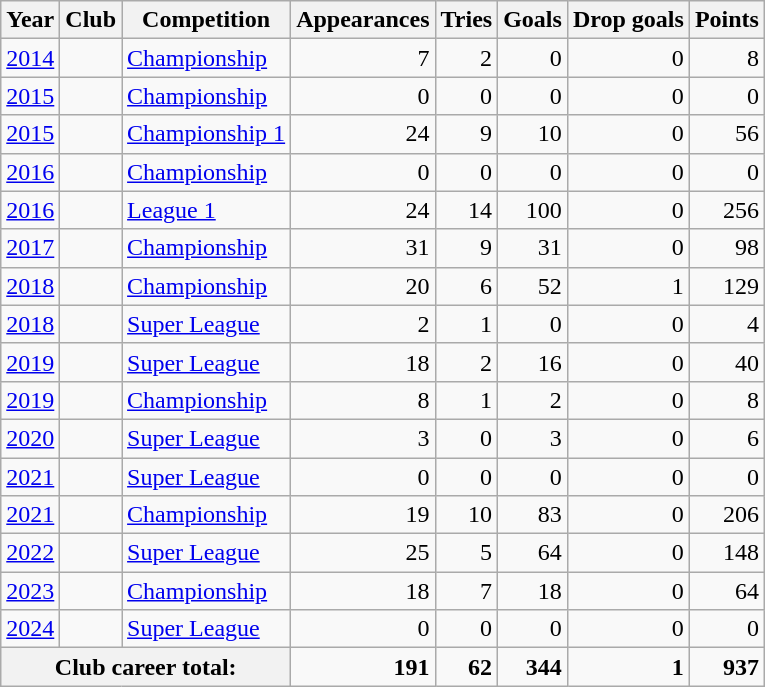<table class=wikitable>
<tr>
<th>Year</th>
<th>Club</th>
<th>Competition</th>
<th>Appearances</th>
<th>Tries</th>
<th>Goals</th>
<th>Drop goals</th>
<th>Points</th>
</tr>
<tr>
<td align="center"><a href='#'>2014</a></td>
<td align="left"></td>
<td align="left"><a href='#'>Championship</a></td>
<td align="right">7</td>
<td align="right">2</td>
<td align="right">0</td>
<td align="right">0</td>
<td align="right">8</td>
</tr>
<tr>
<td align="center"><a href='#'>2015</a></td>
<td align="left"></td>
<td align="left"><a href='#'>Championship</a></td>
<td align="right">0</td>
<td align="right">0</td>
<td align="right">0</td>
<td align="right">0</td>
<td align="right">0</td>
</tr>
<tr>
<td align="center"><a href='#'>2015</a></td>
<td align="left"></td>
<td align="left"><a href='#'>Championship 1</a></td>
<td align="right">24</td>
<td align="right">9</td>
<td align="right">10</td>
<td align="right">0</td>
<td align="right">56</td>
</tr>
<tr>
<td align="center"><a href='#'>2016</a></td>
<td align="left"></td>
<td align="left"><a href='#'>Championship</a></td>
<td align="right">0</td>
<td align="right">0</td>
<td align="right">0</td>
<td align="right">0</td>
<td align="right">0</td>
</tr>
<tr>
<td align="center"><a href='#'>2016</a></td>
<td align="left"></td>
<td align="left"><a href='#'>League 1</a></td>
<td align="right">24</td>
<td align="right">14</td>
<td align="right">100</td>
<td align="right">0</td>
<td align="right">256</td>
</tr>
<tr>
<td align="center"><a href='#'>2017</a></td>
<td align="left"></td>
<td align="left"><a href='#'>Championship</a></td>
<td align="right">31</td>
<td align="right">9</td>
<td align="right">31</td>
<td align="right">0</td>
<td align="right">98</td>
</tr>
<tr>
<td align="center"><a href='#'>2018</a></td>
<td align="left"></td>
<td align="left"><a href='#'>Championship</a></td>
<td align="right">20</td>
<td align="right">6</td>
<td align="right">52</td>
<td align="right">1</td>
<td align="right">129</td>
</tr>
<tr>
<td align="center"><a href='#'>2018</a></td>
<td align="left"></td>
<td align="left"><a href='#'>Super League</a></td>
<td align="right">2</td>
<td align="right">1</td>
<td align="right">0</td>
<td align="right">0</td>
<td align="right">4</td>
</tr>
<tr>
<td align="center"><a href='#'>2019</a></td>
<td align="left"></td>
<td align="left"><a href='#'>Super League</a></td>
<td align="right">18</td>
<td align="right">2</td>
<td align="right">16</td>
<td align="right">0</td>
<td align="right">40</td>
</tr>
<tr>
<td align="center"><a href='#'>2019</a></td>
<td align="left"></td>
<td align="left"><a href='#'>Championship</a></td>
<td align="right">8</td>
<td align="right">1</td>
<td align="right">2</td>
<td align="right">0</td>
<td align="right">8</td>
</tr>
<tr>
<td align="center"><a href='#'>2020</a></td>
<td align="left"></td>
<td align="left"><a href='#'>Super League</a></td>
<td align="right">3</td>
<td align="right">0</td>
<td align="right">3</td>
<td align="right">0</td>
<td align="right">6</td>
</tr>
<tr>
<td align="center"><a href='#'>2021</a></td>
<td align="left"></td>
<td align="left"><a href='#'>Super League</a></td>
<td align="right">0</td>
<td align="right">0</td>
<td align="right">0</td>
<td align="right">0</td>
<td align="right">0</td>
</tr>
<tr>
<td align="center"><a href='#'>2021</a></td>
<td align="left"></td>
<td align="left"><a href='#'>Championship</a></td>
<td align="right">19</td>
<td align="right">10</td>
<td align="right">83</td>
<td align="right">0</td>
<td align="right">206</td>
</tr>
<tr>
<td align="center"><a href='#'>2022</a></td>
<td align="left"></td>
<td align="left"><a href='#'>Super League</a></td>
<td align="right">25</td>
<td align="right">5</td>
<td align="right">64</td>
<td align="right">0</td>
<td align="right">148</td>
</tr>
<tr>
<td align="center"><a href='#'>2023</a></td>
<td align="left"></td>
<td align="left"><a href='#'>Championship</a></td>
<td align="right">18</td>
<td align="right">7</td>
<td align="right">18</td>
<td align="right">0</td>
<td align="right">64</td>
</tr>
<tr>
<td align="center"><a href='#'>2024</a></td>
<td align="left"></td>
<td align="left"><a href='#'>Super League</a></td>
<td align="right">0</td>
<td align="right">0</td>
<td align="right">0</td>
<td align="right">0</td>
<td align="right">0</td>
</tr>
<tr>
<th colspan=3><strong>Club career total:</strong></th>
<td align="right"><strong>191</strong></td>
<td align="right"><strong>62</strong></td>
<td align="right"><strong>344</strong></td>
<td align="right"><strong>1</strong></td>
<td align="right"><strong>937</strong></td>
</tr>
</table>
